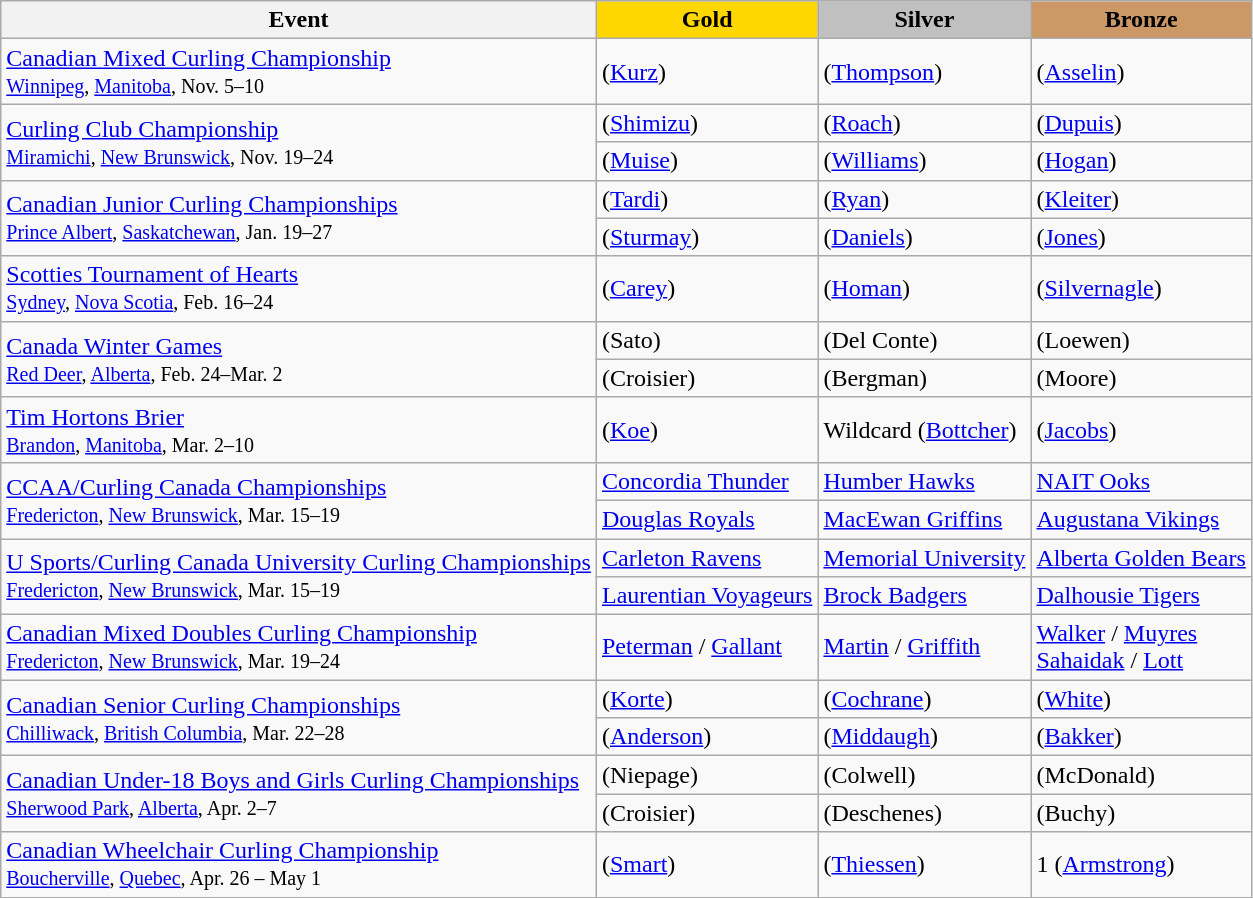<table class="wikitable">
<tr>
<th>Event</th>
<th style="background:gold">Gold</th>
<th style="background:silver">Silver</th>
<th style="background:#cc9966">Bronze</th>
</tr>
<tr>
<td><a href='#'>Canadian Mixed Curling Championship</a> <br> <small><a href='#'>Winnipeg</a>, <a href='#'>Manitoba</a>, Nov. 5–10</small></td>
<td> (<a href='#'>Kurz</a>)</td>
<td> (<a href='#'>Thompson</a>)</td>
<td> (<a href='#'>Asselin</a>)</td>
</tr>
<tr>
<td rowspan=2><a href='#'>Curling Club Championship</a> <br> <small><a href='#'>Miramichi</a>, <a href='#'>New Brunswick</a>, Nov. 19–24</small></td>
<td> (<a href='#'>Shimizu</a>)</td>
<td> (<a href='#'>Roach</a>)</td>
<td> (<a href='#'>Dupuis</a>)</td>
</tr>
<tr>
<td> (<a href='#'>Muise</a>)</td>
<td> (<a href='#'>Williams</a>)</td>
<td> (<a href='#'>Hogan</a>)</td>
</tr>
<tr>
<td rowspan=2><a href='#'>Canadian Junior Curling Championships</a> <br> <small><a href='#'>Prince Albert</a>, <a href='#'>Saskatchewan</a>, Jan. 19–27</small></td>
<td> (<a href='#'>Tardi</a>)</td>
<td> (<a href='#'>Ryan</a>)</td>
<td> (<a href='#'>Kleiter</a>)</td>
</tr>
<tr>
<td> (<a href='#'>Sturmay</a>)</td>
<td> (<a href='#'>Daniels</a>)</td>
<td> (<a href='#'>Jones</a>)</td>
</tr>
<tr>
<td><a href='#'>Scotties Tournament of Hearts</a> <br> <small><a href='#'>Sydney</a>, <a href='#'>Nova Scotia</a>, Feb. 16–24</small></td>
<td> (<a href='#'>Carey</a>)</td>
<td> (<a href='#'>Homan</a>)</td>
<td> (<a href='#'>Silvernagle</a>)</td>
</tr>
<tr>
<td rowspan=2><a href='#'>Canada Winter Games</a> <br> <small><a href='#'>Red Deer</a>, <a href='#'>Alberta</a>, Feb. 24–Mar. 2</small></td>
<td> (Sato)</td>
<td> (Del Conte)</td>
<td> (Loewen)</td>
</tr>
<tr>
<td> (Croisier)</td>
<td> (Bergman)</td>
<td> (Moore)</td>
</tr>
<tr>
<td><a href='#'>Tim Hortons Brier</a> <br> <small><a href='#'>Brandon</a>, <a href='#'>Manitoba</a>, Mar. 2–10</small></td>
<td> (<a href='#'>Koe</a>)</td>
<td> Wildcard (<a href='#'>Bottcher</a>)</td>
<td> (<a href='#'>Jacobs</a>)</td>
</tr>
<tr>
<td rowspan=2><a href='#'>CCAA/Curling Canada Championships</a> <br> <small><a href='#'>Fredericton</a>, <a href='#'>New Brunswick</a>, Mar. 15–19</small></td>
<td> <a href='#'>Concordia Thunder</a></td>
<td> <a href='#'>Humber Hawks</a></td>
<td> <a href='#'>NAIT Ooks</a></td>
</tr>
<tr>
<td> <a href='#'>Douglas Royals</a></td>
<td> <a href='#'>MacEwan Griffins</a></td>
<td> <a href='#'>Augustana Vikings</a></td>
</tr>
<tr>
<td rowspan=2><a href='#'>U Sports/Curling Canada University Curling Championships</a> <br> <small><a href='#'>Fredericton</a>, <a href='#'>New Brunswick</a>, Mar. 15–19</small></td>
<td> <a href='#'>Carleton Ravens</a></td>
<td> <a href='#'>Memorial University</a></td>
<td> <a href='#'>Alberta Golden Bears</a></td>
</tr>
<tr>
<td> <a href='#'>Laurentian Voyageurs</a></td>
<td> <a href='#'>Brock Badgers</a></td>
<td> <a href='#'>Dalhousie Tigers</a></td>
</tr>
<tr>
<td><a href='#'>Canadian Mixed Doubles Curling Championship</a> <br> <small><a href='#'>Fredericton</a>, <a href='#'>New Brunswick</a>, Mar. 19–24</small></td>
<td> <a href='#'>Peterman</a> /  <a href='#'>Gallant</a></td>
<td> <a href='#'>Martin</a> /   <a href='#'>Griffith</a></td>
<td> <a href='#'>Walker</a> /  <a href='#'>Muyres</a> <br> <a href='#'>Sahaidak</a> / <a href='#'>Lott</a></td>
</tr>
<tr>
<td rowspan=2><a href='#'>Canadian Senior Curling Championships</a> <br> <small><a href='#'>Chilliwack</a>, <a href='#'>British Columbia</a>, Mar. 22–28</small></td>
<td> (<a href='#'>Korte</a>)</td>
<td> (<a href='#'>Cochrane</a>)</td>
<td> (<a href='#'>White</a>)</td>
</tr>
<tr>
<td> (<a href='#'>Anderson</a>)</td>
<td> (<a href='#'>Middaugh</a>)</td>
<td> (<a href='#'>Bakker</a>)</td>
</tr>
<tr>
<td rowspan = 2><a href='#'>Canadian Under-18 Boys and Girls Curling Championships</a> <br> <small><a href='#'>Sherwood Park</a>, <a href='#'>Alberta</a>, Apr. 2–7</small></td>
<td> (Niepage)</td>
<td> (Colwell)</td>
<td> (McDonald)</td>
</tr>
<tr>
<td> (Croisier)</td>
<td> (Deschenes)</td>
<td> (Buchy)</td>
</tr>
<tr>
<td><a href='#'>Canadian Wheelchair Curling Championship</a> <br> <small><a href='#'>Boucherville</a>, <a href='#'>Quebec</a>, Apr. 26 – May 1 </small></td>
<td> (<a href='#'>Smart</a>)</td>
<td> (<a href='#'>Thiessen</a>)</td>
<td> 1 (<a href='#'>Armstrong</a>)</td>
</tr>
</table>
